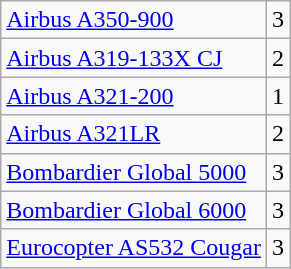<table class="wikitable">
<tr>
<td><a href='#'>Airbus A350-900</a></td>
<td>3</td>
</tr>
<tr>
<td><a href='#'>Airbus A319-133X CJ</a></td>
<td>2</td>
</tr>
<tr>
<td><a href='#'>Airbus A321-200</a></td>
<td>1</td>
</tr>
<tr>
<td><a href='#'>Airbus A321LR</a></td>
<td>2</td>
</tr>
<tr>
<td><a href='#'>Bombardier Global 5000</a></td>
<td>3</td>
</tr>
<tr>
<td><a href='#'>Bombardier Global 6000</a></td>
<td>3</td>
</tr>
<tr>
<td><a href='#'>Eurocopter AS532 Cougar</a></td>
<td>3</td>
</tr>
</table>
